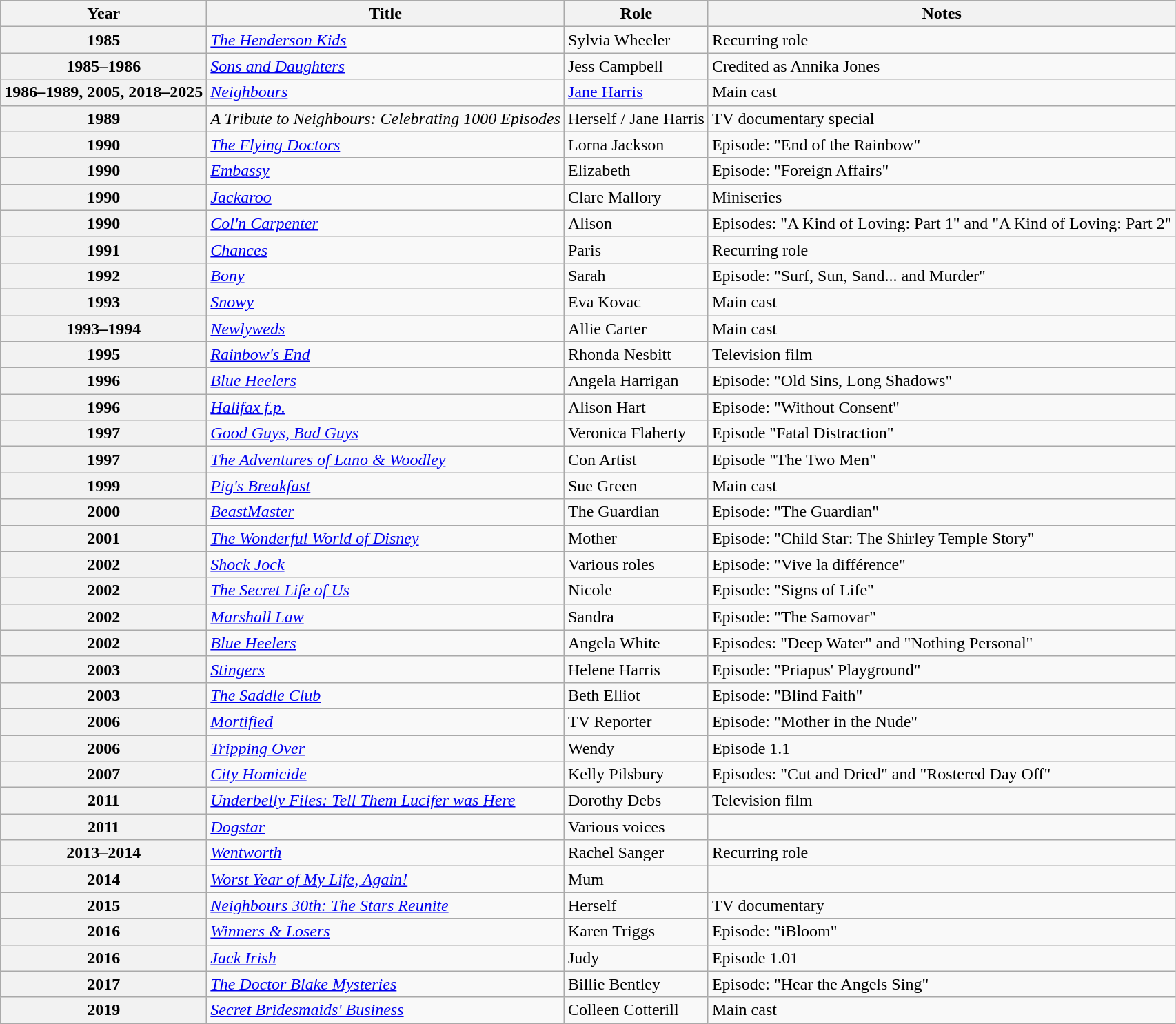<table class="wikitable plainrowheaders sortable">
<tr>
<th scope="col">Year</th>
<th scope="col">Title</th>
<th scope="col">Role</th>
<th class="unsortable">Notes</th>
</tr>
<tr>
<th scope="row">1985</th>
<td><em><a href='#'>The Henderson Kids</a></em></td>
<td>Sylvia Wheeler</td>
<td>Recurring role</td>
</tr>
<tr>
<th scope="row">1985–1986</th>
<td><em><a href='#'>Sons and Daughters</a></em></td>
<td>Jess Campbell</td>
<td>Credited as Annika Jones</td>
</tr>
<tr>
<th scope="row">1986–1989, 2005, 2018–2025</th>
<td><em><a href='#'>Neighbours</a></em></td>
<td><a href='#'>Jane Harris</a></td>
<td>Main cast</td>
</tr>
<tr>
<th scope="row">1989</th>
<td><em>A Tribute to Neighbours: Celebrating 1000 Episodes</em></td>
<td>Herself / Jane Harris</td>
<td>TV documentary special</td>
</tr>
<tr>
<th scope="row">1990</th>
<td><em><a href='#'>The Flying Doctors</a></em></td>
<td>Lorna Jackson</td>
<td>Episode: "End of the Rainbow"</td>
</tr>
<tr>
<th scope="row">1990</th>
<td><em><a href='#'>Embassy</a></em></td>
<td>Elizabeth</td>
<td>Episode: "Foreign Affairs"</td>
</tr>
<tr>
<th scope="row">1990</th>
<td><em><a href='#'>Jackaroo</a></em></td>
<td>Clare Mallory</td>
<td>Miniseries</td>
</tr>
<tr>
<th scope="row">1990</th>
<td><em><a href='#'>Col'n Carpenter</a></em></td>
<td>Alison</td>
<td>Episodes: "A Kind of Loving: Part 1" and "A Kind of Loving: Part 2"</td>
</tr>
<tr>
<th scope="row">1991</th>
<td><em><a href='#'>Chances</a></em></td>
<td>Paris</td>
<td>Recurring role</td>
</tr>
<tr>
<th scope="row">1992</th>
<td><em><a href='#'>Bony</a></em></td>
<td>Sarah</td>
<td>Episode: "Surf, Sun, Sand... and Murder"</td>
</tr>
<tr>
<th scope="row">1993</th>
<td><em><a href='#'>Snowy</a></em></td>
<td>Eva Kovac</td>
<td>Main cast</td>
</tr>
<tr>
<th scope="row">1993–1994</th>
<td><em><a href='#'>Newlyweds</a></em></td>
<td>Allie Carter</td>
<td>Main cast</td>
</tr>
<tr>
<th scope="row">1995</th>
<td><em><a href='#'>Rainbow's End</a></em></td>
<td>Rhonda Nesbitt</td>
<td>Television film</td>
</tr>
<tr>
<th scope="row">1996</th>
<td><em><a href='#'>Blue Heelers</a></em></td>
<td>Angela Harrigan</td>
<td>Episode: "Old Sins, Long Shadows"</td>
</tr>
<tr>
<th scope="row">1996</th>
<td><em><a href='#'>Halifax f.p.</a></em></td>
<td>Alison Hart</td>
<td>Episode: "Without Consent"</td>
</tr>
<tr>
<th scope="row">1997</th>
<td><em><a href='#'>Good Guys, Bad Guys</a></em></td>
<td>Veronica Flaherty</td>
<td>Episode "Fatal Distraction"</td>
</tr>
<tr>
<th scope="row">1997</th>
<td><em><a href='#'>The Adventures of Lano & Woodley</a></em></td>
<td>Con Artist</td>
<td>Episode "The Two Men"</td>
</tr>
<tr>
<th scope="row">1999</th>
<td><em><a href='#'>Pig's Breakfast</a></em></td>
<td>Sue Green</td>
<td>Main cast</td>
</tr>
<tr>
<th scope="row">2000</th>
<td><em><a href='#'>BeastMaster</a></em></td>
<td>The Guardian</td>
<td>Episode: "The Guardian"</td>
</tr>
<tr>
<th scope="row">2001</th>
<td><em><a href='#'>The Wonderful World of Disney</a></em></td>
<td>Mother</td>
<td>Episode: "Child Star: The Shirley Temple Story"</td>
</tr>
<tr>
<th scope="row">2002</th>
<td><em><a href='#'>Shock Jock</a></em></td>
<td>Various roles</td>
<td>Episode: "Vive la différence"</td>
</tr>
<tr>
<th scope="row">2002</th>
<td><em><a href='#'>The Secret Life of Us</a></em></td>
<td>Nicole</td>
<td>Episode: "Signs of Life"</td>
</tr>
<tr>
<th scope="row">2002</th>
<td><em><a href='#'>Marshall Law</a></em></td>
<td>Sandra</td>
<td>Episode: "The Samovar"</td>
</tr>
<tr>
<th scope="row">2002</th>
<td><em><a href='#'>Blue Heelers</a></em></td>
<td>Angela White</td>
<td>Episodes: "Deep Water" and "Nothing Personal"</td>
</tr>
<tr>
<th scope="row">2003</th>
<td><em><a href='#'>Stingers</a></em></td>
<td>Helene Harris</td>
<td>Episode: "Priapus' Playground"</td>
</tr>
<tr>
<th scope="row">2003</th>
<td><em><a href='#'>The Saddle Club</a></em></td>
<td>Beth Elliot</td>
<td>Episode: "Blind Faith"</td>
</tr>
<tr>
<th scope="row">2006</th>
<td><em><a href='#'>Mortified</a></em></td>
<td>TV Reporter</td>
<td>Episode: "Mother in the Nude"</td>
</tr>
<tr>
<th scope="row">2006</th>
<td><em><a href='#'>Tripping Over</a></em></td>
<td>Wendy</td>
<td>Episode 1.1</td>
</tr>
<tr>
<th scope="row">2007</th>
<td><em><a href='#'>City Homicide</a></em></td>
<td>Kelly Pilsbury</td>
<td>Episodes: "Cut and Dried" and "Rostered Day Off"</td>
</tr>
<tr>
<th scope="row">2011</th>
<td><em><a href='#'>Underbelly Files: Tell Them Lucifer was Here</a></em></td>
<td>Dorothy Debs</td>
<td>Television film</td>
</tr>
<tr>
<th scope="row">2011</th>
<td><em><a href='#'>Dogstar</a></em></td>
<td>Various voices</td>
<td></td>
</tr>
<tr>
<th scope="row">2013–2014</th>
<td><em><a href='#'>Wentworth</a></em></td>
<td>Rachel Sanger</td>
<td>Recurring role</td>
</tr>
<tr>
<th scope="row">2014</th>
<td><em><a href='#'>Worst Year of My Life, Again!</a></em></td>
<td>Mum</td>
<td></td>
</tr>
<tr>
<th scope="row">2015</th>
<td><em><a href='#'>Neighbours 30th: The Stars Reunite</a></em></td>
<td>Herself</td>
<td>TV documentary</td>
</tr>
<tr>
<th scope="row">2016</th>
<td><em><a href='#'>Winners & Losers</a></em></td>
<td>Karen Triggs</td>
<td>Episode: "iBloom"</td>
</tr>
<tr>
<th scope="row">2016</th>
<td><em><a href='#'>Jack Irish</a></em></td>
<td>Judy</td>
<td>Episode 1.01</td>
</tr>
<tr>
<th scope="row">2017</th>
<td><em><a href='#'>The Doctor Blake Mysteries</a></em></td>
<td>Billie Bentley</td>
<td>Episode: "Hear the Angels Sing"</td>
</tr>
<tr>
<th scope="row">2019</th>
<td><em><a href='#'>Secret Bridesmaids' Business</a></em></td>
<td>Colleen Cotterill</td>
<td>Main cast</td>
</tr>
</table>
